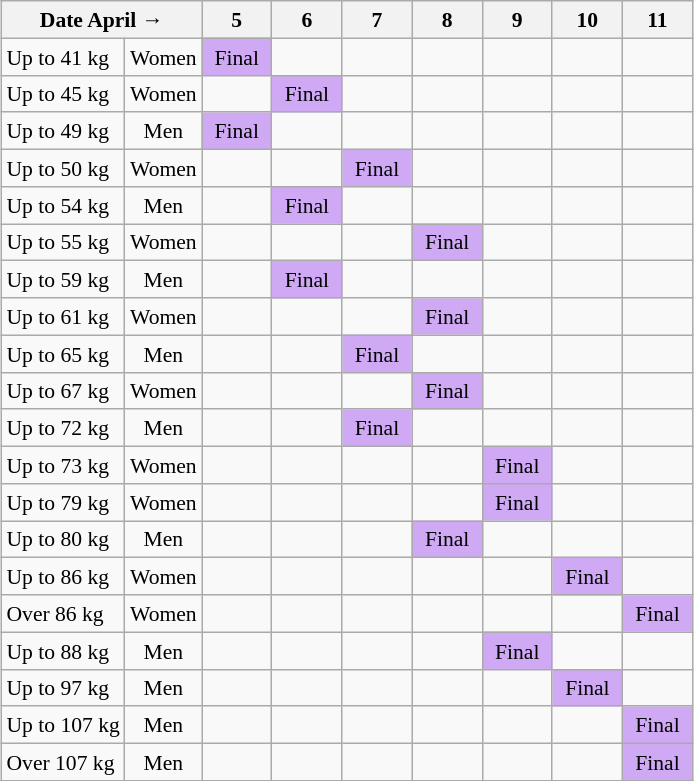<table class="wikitable" style="margin:0.5em auto; font-size:90%; line-height:1.25em;">
<tr align="center">
<th colspan="2">Date April →</th>
<th width="40px">5</th>
<th width="40px">6</th>
<th width="40px">7</th>
<th width="40px">8</th>
<th width="40px">9</th>
<th width="40px">10</th>
<th width="40px">11</th>
</tr>
<tr align="center">
<td align="left" rowspan="1">Up to 41 kg</td>
<td>Women<br></td>
<td bgcolor="#D0A9F5">Final</td>
<td></td>
<td></td>
<td></td>
<td></td>
<td></td>
<td></td>
</tr>
<tr align="center">
<td align="left" rowspan="1">Up to 45 kg</td>
<td>Women<br></td>
<td></td>
<td bgcolor="#D0A9F5">Final</td>
<td></td>
<td></td>
<td></td>
<td></td>
<td></td>
</tr>
<tr align="center">
<td align="left" rowspan="1">Up to 49 kg</td>
<td>Men<br></td>
<td bgcolor="#D0A9F5">Final</td>
<td></td>
<td></td>
<td></td>
<td></td>
<td></td>
<td></td>
</tr>
<tr align="center">
<td align="left" rowspan="1">Up to 50 kg</td>
<td>Women<br></td>
<td></td>
<td></td>
<td bgcolor="#D0A9F5">Final</td>
<td></td>
<td></td>
<td></td>
<td></td>
</tr>
<tr align="center">
<td align="left" rowspan="1">Up to 54 kg</td>
<td>Men<br></td>
<td></td>
<td bgcolor="#D0A9F5">Final</td>
<td></td>
<td></td>
<td></td>
<td></td>
<td></td>
</tr>
<tr align="center">
<td align="left" rowspan="1">Up to 55 kg</td>
<td>Women<br></td>
<td></td>
<td></td>
<td></td>
<td bgcolor="#D0A9F5">Final</td>
<td></td>
<td></td>
<td></td>
</tr>
<tr align="center">
<td align="left" rowspan="1">Up to 59 kg</td>
<td>Men<br></td>
<td></td>
<td bgcolor="#D0A9F5">Final</td>
<td></td>
<td></td>
<td></td>
<td></td>
<td></td>
</tr>
<tr align="center">
<td align="left" rowspan="1">Up to 61 kg</td>
<td>Women<br></td>
<td></td>
<td></td>
<td></td>
<td bgcolor="#D0A9F5">Final</td>
<td></td>
<td></td>
<td></td>
</tr>
<tr align="center">
<td align="left" rowspan="1">Up to 65 kg</td>
<td>Men<br></td>
<td></td>
<td></td>
<td bgcolor="#D0A9F5">Final</td>
<td></td>
<td></td>
<td></td>
<td></td>
</tr>
<tr align="center">
<td align="left" rowspan="1">Up to 67 kg</td>
<td>Women<br></td>
<td></td>
<td></td>
<td></td>
<td bgcolor="#D0A9F5">Final</td>
<td></td>
<td></td>
<td></td>
</tr>
<tr align="center">
<td align="left" rowspan="1">Up to 72 kg</td>
<td>Men<br></td>
<td></td>
<td></td>
<td bgcolor="#D0A9F5">Final</td>
<td></td>
<td></td>
<td></td>
<td></td>
</tr>
<tr align="center">
<td align="left" rowspan="1">Up to 73 kg</td>
<td>Women<br></td>
<td></td>
<td></td>
<td></td>
<td></td>
<td bgcolor="#D0A9F5">Final</td>
<td></td>
<td></td>
</tr>
<tr align="center">
<td align="left" rowspan="1">Up to 79 kg</td>
<td>Women<br></td>
<td></td>
<td></td>
<td></td>
<td></td>
<td bgcolor="#D0A9F5">Final</td>
<td></td>
<td></td>
</tr>
<tr align="center">
<td align="left" rowspan="1">Up to 80 kg</td>
<td>Men<br></td>
<td></td>
<td></td>
<td></td>
<td bgcolor="#D0A9F5">Final</td>
<td></td>
<td></td>
<td></td>
</tr>
<tr align="center">
<td align="left" rowspan="1">Up to 86 kg</td>
<td>Women<br></td>
<td></td>
<td></td>
<td></td>
<td></td>
<td></td>
<td bgcolor="#D0A9F5">Final</td>
<td></td>
</tr>
<tr align="center">
<td align="left" rowspan="1">Over 86 kg</td>
<td>Women<br></td>
<td></td>
<td></td>
<td></td>
<td></td>
<td></td>
<td></td>
<td bgcolor="#D0A9F5">Final</td>
</tr>
<tr align="center">
<td align="left" rowspan="1">Up to 88 kg</td>
<td>Men<br></td>
<td></td>
<td></td>
<td></td>
<td></td>
<td bgcolor="#D0A9F5">Final</td>
<td></td>
<td></td>
</tr>
<tr align="center">
<td align="left" rowspan="1">Up to 97 kg</td>
<td>Men<br></td>
<td></td>
<td></td>
<td></td>
<td></td>
<td></td>
<td bgcolor="#D0A9F5">Final</td>
<td></td>
</tr>
<tr align="center">
<td align="left" rowspan="1">Up to 107 kg</td>
<td>Men<br></td>
<td></td>
<td></td>
<td></td>
<td></td>
<td></td>
<td></td>
<td bgcolor="#D0A9F5">Final</td>
</tr>
<tr align="center">
<td align="left" rowspan="1">Over 107 kg</td>
<td>Men<br></td>
<td></td>
<td></td>
<td></td>
<td></td>
<td></td>
<td></td>
<td bgcolor="#D0A9F5">Final</td>
</tr>
<tr align="center">
</tr>
</table>
